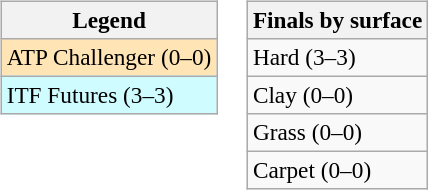<table>
<tr valign=top>
<td><br><table class=wikitable style=font-size:97%>
<tr>
<th>Legend</th>
</tr>
<tr bgcolor=moccasin>
<td>ATP Challenger (0–0)</td>
</tr>
<tr bgcolor=cffcff>
<td>ITF Futures (3–3)</td>
</tr>
</table>
</td>
<td><br><table class=wikitable style=font-size:97%>
<tr>
<th>Finals by surface</th>
</tr>
<tr>
<td>Hard (3–3)</td>
</tr>
<tr>
<td>Clay (0–0)</td>
</tr>
<tr>
<td>Grass (0–0)</td>
</tr>
<tr>
<td>Carpet (0–0)</td>
</tr>
</table>
</td>
</tr>
</table>
